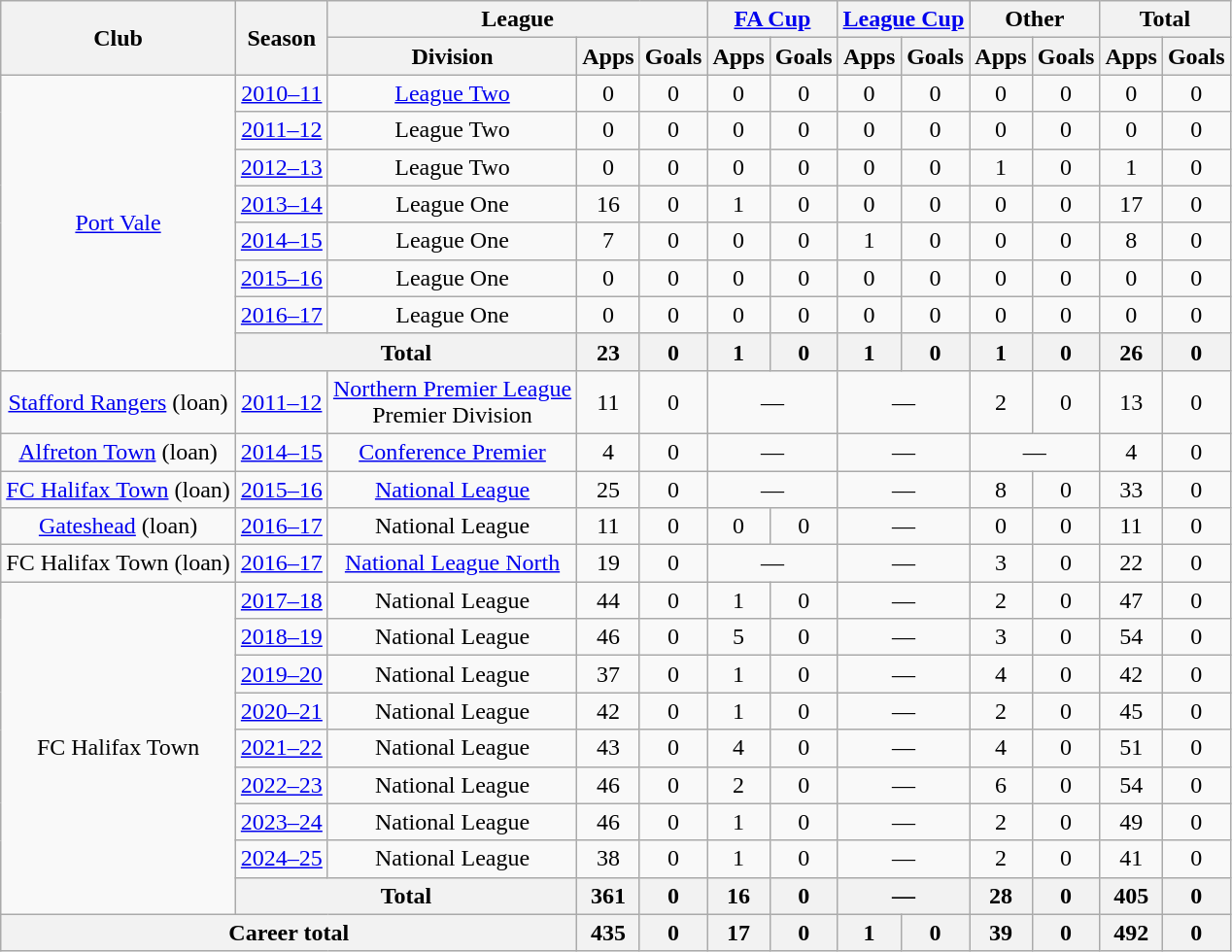<table class=wikitable style="text-align:center;">
<tr>
<th rowspan=2>Club</th>
<th rowspan=2>Season</th>
<th colspan=3>League</th>
<th colspan=2><a href='#'>FA Cup</a></th>
<th colspan=2><a href='#'>League Cup</a></th>
<th colspan=2>Other</th>
<th colspan=2>Total</th>
</tr>
<tr>
<th>Division</th>
<th>Apps</th>
<th>Goals</th>
<th>Apps</th>
<th>Goals</th>
<th>Apps</th>
<th>Goals</th>
<th>Apps</th>
<th>Goals</th>
<th>Apps</th>
<th>Goals</th>
</tr>
<tr>
<td rowspan=8><a href='#'>Port Vale</a></td>
<td><a href='#'>2010–11</a></td>
<td><a href='#'>League Two</a></td>
<td>0</td>
<td>0</td>
<td>0</td>
<td>0</td>
<td>0</td>
<td>0</td>
<td>0</td>
<td>0</td>
<td>0</td>
<td>0</td>
</tr>
<tr>
<td><a href='#'>2011–12</a></td>
<td>League Two</td>
<td>0</td>
<td>0</td>
<td>0</td>
<td>0</td>
<td>0</td>
<td>0</td>
<td>0</td>
<td>0</td>
<td>0</td>
<td>0</td>
</tr>
<tr>
<td><a href='#'>2012–13</a></td>
<td>League Two</td>
<td>0</td>
<td>0</td>
<td>0</td>
<td>0</td>
<td>0</td>
<td>0</td>
<td>1</td>
<td>0</td>
<td>1</td>
<td>0</td>
</tr>
<tr>
<td><a href='#'>2013–14</a></td>
<td>League One</td>
<td>16</td>
<td>0</td>
<td>1</td>
<td>0</td>
<td>0</td>
<td>0</td>
<td>0</td>
<td>0</td>
<td>17</td>
<td>0</td>
</tr>
<tr>
<td><a href='#'>2014–15</a></td>
<td>League One</td>
<td>7</td>
<td>0</td>
<td>0</td>
<td>0</td>
<td>1</td>
<td>0</td>
<td>0</td>
<td>0</td>
<td>8</td>
<td>0</td>
</tr>
<tr>
<td><a href='#'>2015–16</a></td>
<td>League One</td>
<td>0</td>
<td>0</td>
<td>0</td>
<td>0</td>
<td>0</td>
<td>0</td>
<td>0</td>
<td>0</td>
<td>0</td>
<td>0</td>
</tr>
<tr>
<td><a href='#'>2016–17</a></td>
<td>League One</td>
<td>0</td>
<td>0</td>
<td>0</td>
<td>0</td>
<td>0</td>
<td>0</td>
<td>0</td>
<td>0</td>
<td>0</td>
<td>0</td>
</tr>
<tr>
<th colspan=2>Total</th>
<th>23</th>
<th>0</th>
<th>1</th>
<th>0</th>
<th>1</th>
<th>0</th>
<th>1</th>
<th>0</th>
<th>26</th>
<th>0</th>
</tr>
<tr>
<td><a href='#'>Stafford Rangers</a> (loan)</td>
<td><a href='#'>2011–12</a></td>
<td><a href='#'>Northern Premier League</a><br>Premier Division</td>
<td>11</td>
<td>0</td>
<td colspan=2>—</td>
<td colspan=2>—</td>
<td>2</td>
<td>0</td>
<td>13</td>
<td>0</td>
</tr>
<tr>
<td><a href='#'>Alfreton Town</a> (loan)</td>
<td><a href='#'>2014–15</a></td>
<td><a href='#'>Conference Premier</a></td>
<td>4</td>
<td>0</td>
<td colspan=2>—</td>
<td colspan=2>—</td>
<td colspan=2>—</td>
<td>4</td>
<td>0</td>
</tr>
<tr>
<td><a href='#'>FC Halifax Town</a> (loan)</td>
<td><a href='#'>2015–16</a></td>
<td><a href='#'>National League</a></td>
<td>25</td>
<td>0</td>
<td colspan=2>—</td>
<td colspan=2>—</td>
<td>8</td>
<td>0</td>
<td>33</td>
<td>0</td>
</tr>
<tr>
<td><a href='#'>Gateshead</a> (loan)</td>
<td><a href='#'>2016–17</a></td>
<td>National League</td>
<td>11</td>
<td>0</td>
<td>0</td>
<td>0</td>
<td colspan=2>—</td>
<td>0</td>
<td>0</td>
<td>11</td>
<td>0</td>
</tr>
<tr>
<td>FC Halifax Town (loan)</td>
<td><a href='#'>2016–17</a></td>
<td><a href='#'>National League North</a></td>
<td>19</td>
<td>0</td>
<td colspan=2>—</td>
<td colspan=2>—</td>
<td>3</td>
<td>0</td>
<td>22</td>
<td>0</td>
</tr>
<tr>
<td rowspan=9>FC Halifax Town</td>
<td><a href='#'>2017–18</a></td>
<td>National League</td>
<td>44</td>
<td>0</td>
<td>1</td>
<td>0</td>
<td colspan=2>—</td>
<td>2</td>
<td>0</td>
<td>47</td>
<td>0</td>
</tr>
<tr>
<td><a href='#'>2018–19</a></td>
<td>National League</td>
<td>46</td>
<td>0</td>
<td>5</td>
<td>0</td>
<td colspan=2>—</td>
<td>3</td>
<td>0</td>
<td>54</td>
<td>0</td>
</tr>
<tr>
<td><a href='#'>2019–20</a></td>
<td>National League</td>
<td>37</td>
<td>0</td>
<td>1</td>
<td>0</td>
<td colspan=2>—</td>
<td>4</td>
<td>0</td>
<td>42</td>
<td>0</td>
</tr>
<tr>
<td><a href='#'>2020–21</a></td>
<td>National League</td>
<td>42</td>
<td>0</td>
<td>1</td>
<td>0</td>
<td colspan=2>—</td>
<td>2</td>
<td>0</td>
<td>45</td>
<td>0</td>
</tr>
<tr>
<td><a href='#'>2021–22</a></td>
<td>National League</td>
<td>43</td>
<td>0</td>
<td>4</td>
<td>0</td>
<td colspan=2>—</td>
<td>4</td>
<td>0</td>
<td>51</td>
<td>0</td>
</tr>
<tr>
<td><a href='#'>2022–23</a></td>
<td>National League</td>
<td>46</td>
<td>0</td>
<td>2</td>
<td>0</td>
<td colspan=2>—</td>
<td>6</td>
<td>0</td>
<td>54</td>
<td>0</td>
</tr>
<tr>
<td><a href='#'>2023–24</a></td>
<td>National League</td>
<td>46</td>
<td>0</td>
<td>1</td>
<td>0</td>
<td colspan=2>—</td>
<td>2</td>
<td>0</td>
<td>49</td>
<td>0</td>
</tr>
<tr>
<td><a href='#'>2024–25</a></td>
<td>National League</td>
<td>38</td>
<td>0</td>
<td>1</td>
<td>0</td>
<td colspan=2>—</td>
<td>2</td>
<td>0</td>
<td>41</td>
<td>0</td>
</tr>
<tr>
<th colspan=2>Total</th>
<th>361</th>
<th>0</th>
<th>16</th>
<th>0</th>
<th colspan=2>—</th>
<th>28</th>
<th>0</th>
<th>405</th>
<th>0</th>
</tr>
<tr>
<th colspan=3>Career total</th>
<th>435</th>
<th>0</th>
<th>17</th>
<th>0</th>
<th>1</th>
<th>0</th>
<th>39</th>
<th>0</th>
<th>492</th>
<th>0</th>
</tr>
</table>
